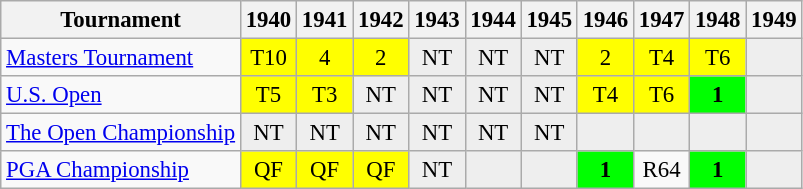<table class="wikitable" style="font-size:95%;text-align:center;">
<tr>
<th>Tournament</th>
<th>1940</th>
<th>1941</th>
<th>1942</th>
<th>1943</th>
<th>1944</th>
<th>1945</th>
<th>1946</th>
<th>1947</th>
<th>1948</th>
<th>1949</th>
</tr>
<tr>
<td align=left><a href='#'>Masters Tournament</a></td>
<td style="background:yellow;">T10</td>
<td style="background:yellow;">4</td>
<td style="background:yellow;">2</td>
<td style="background:#eeeeee;">NT</td>
<td style="background:#eeeeee;">NT</td>
<td style="background:#eeeeee;">NT</td>
<td style="background:yellow;">2</td>
<td style="background:yellow;">T4</td>
<td style="background:yellow;">T6</td>
<td style="background:#eeeeee;"></td>
</tr>
<tr>
<td align=left><a href='#'>U.S. Open</a></td>
<td style="background:yellow;">T5</td>
<td style="background:yellow;">T3</td>
<td style="background:#eeeeee;">NT</td>
<td style="background:#eeeeee;">NT</td>
<td style="background:#eeeeee;">NT</td>
<td style="background:#eeeeee;">NT</td>
<td style="background:yellow;">T4</td>
<td style="background:yellow;">T6</td>
<td style="background:lime;"><strong>1</strong></td>
<td style="background:#eeeeee;"></td>
</tr>
<tr>
<td align=left><a href='#'>The Open Championship</a></td>
<td style="background:#eeeeee;">NT</td>
<td style="background:#eeeeee;">NT</td>
<td style="background:#eeeeee;">NT</td>
<td style="background:#eeeeee;">NT</td>
<td style="background:#eeeeee;">NT</td>
<td style="background:#eeeeee;">NT</td>
<td style="background:#eeeeee;"></td>
<td style="background:#eeeeee;"></td>
<td style="background:#eeeeee;"></td>
<td style="background:#eeeeee;"></td>
</tr>
<tr>
<td align=left><a href='#'>PGA Championship</a></td>
<td style="background:yellow;">QF</td>
<td style="background:yellow;">QF</td>
<td style="background:yellow;">QF</td>
<td style="background:#eeeeee;">NT</td>
<td style="background:#eeeeee;"></td>
<td style="background:#eeeeee;"></td>
<td style="background:lime;"><strong>1</strong></td>
<td>R64</td>
<td style="background:lime;"><strong>1</strong></td>
<td style="background:#eeeeee;"></td>
</tr>
</table>
